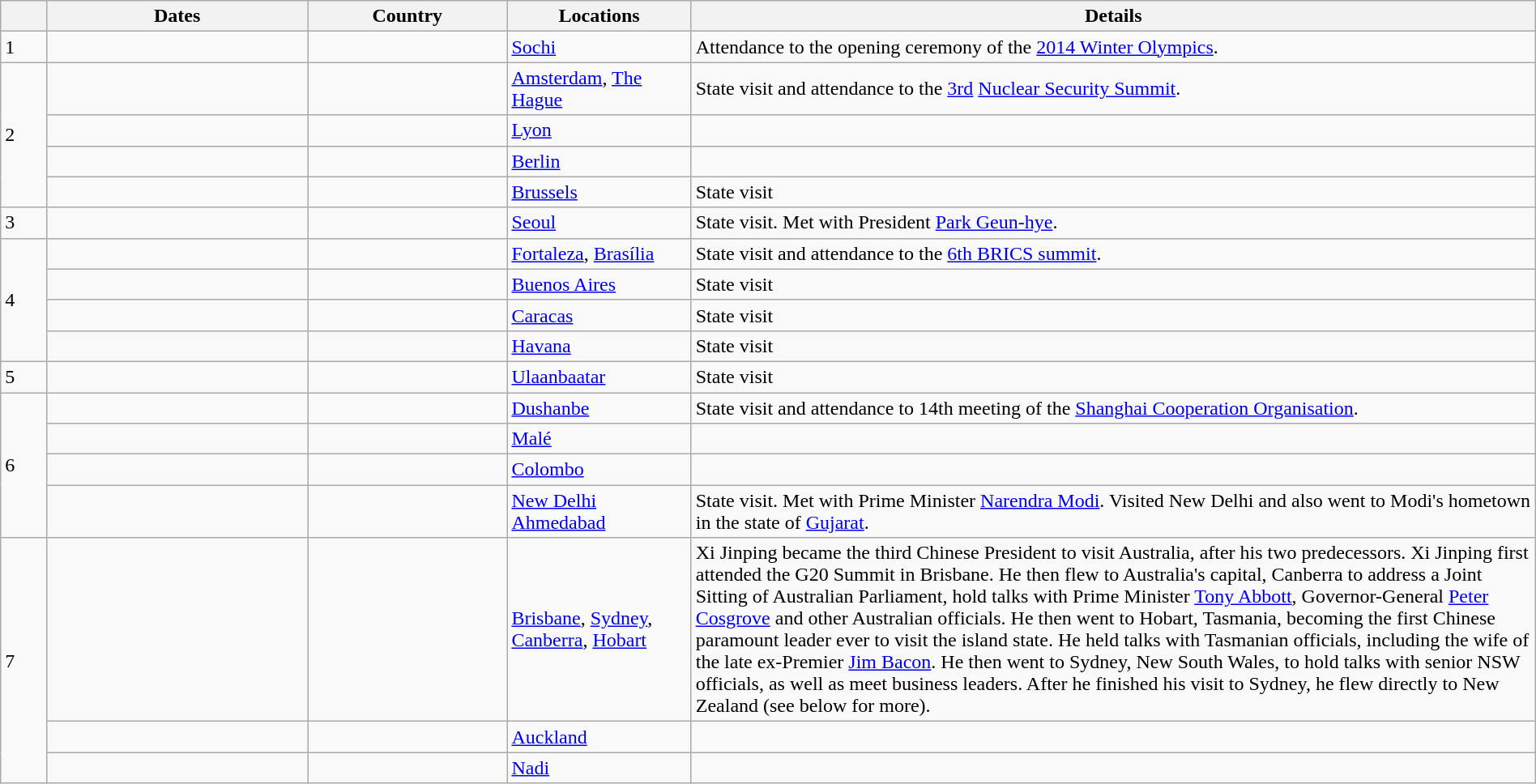<table class="wikitable sortable" style="margin:1em auto 1em auto;">
<tr>
<th style="width: 3%;"></th>
<th style="width: 17%;">Dates</th>
<th style="width: 13%;">Country</th>
<th style="width: 12%;">Locations</th>
<th style="width: 55%;">Details</th>
</tr>
<tr>
<td>1</td>
<td></td>
<td></td>
<td><a href='#'>Sochi</a></td>
<td>Attendance to the opening ceremony of the <a href='#'>2014 Winter Olympics</a>.</td>
</tr>
<tr>
<td rowspan=4>2</td>
<td></td>
<td></td>
<td><a href='#'>Amsterdam</a>, <a href='#'>The Hague</a></td>
<td>State visit and attendance to the <a href='#'>3rd</a> <a href='#'>Nuclear Security Summit</a>.</td>
</tr>
<tr>
<td></td>
<td></td>
<td><a href='#'>Lyon</a></td>
<td></td>
</tr>
<tr>
<td></td>
<td></td>
<td><a href='#'>Berlin</a></td>
<td></td>
</tr>
<tr>
<td></td>
<td></td>
<td><a href='#'>Brussels</a></td>
<td>State visit</td>
</tr>
<tr>
<td>3</td>
<td></td>
<td></td>
<td><a href='#'>Seoul</a></td>
<td>State visit. Met with President <a href='#'>Park Geun-hye</a>.</td>
</tr>
<tr>
<td rowspan="4">4</td>
<td></td>
<td></td>
<td><a href='#'>Fortaleza</a>, <a href='#'>Brasília</a></td>
<td>State visit and attendance to the <a href='#'>6th BRICS summit</a>.</td>
</tr>
<tr>
<td></td>
<td></td>
<td><a href='#'>Buenos Aires</a></td>
<td>State visit</td>
</tr>
<tr>
<td></td>
<td></td>
<td><a href='#'>Caracas</a></td>
<td>State visit</td>
</tr>
<tr>
<td></td>
<td></td>
<td><a href='#'>Havana</a></td>
<td>State visit</td>
</tr>
<tr>
<td>5</td>
<td></td>
<td></td>
<td><a href='#'>Ulaanbaatar</a></td>
<td>State visit</td>
</tr>
<tr>
<td rowspan="4">6</td>
<td></td>
<td></td>
<td><a href='#'>Dushanbe</a></td>
<td>State visit and attendance to 14th meeting of the <a href='#'>Shanghai Cooperation Organisation</a>.</td>
</tr>
<tr>
<td></td>
<td></td>
<td><a href='#'>Malé</a></td>
<td></td>
</tr>
<tr>
<td></td>
<td></td>
<td><a href='#'>Colombo</a></td>
<td></td>
</tr>
<tr>
<td></td>
<td></td>
<td><a href='#'>New Delhi</a><br><a href='#'>Ahmedabad</a></td>
<td>State visit. Met with Prime Minister <a href='#'>Narendra Modi</a>. Visited New Delhi and also went to Modi's hometown in the state of <a href='#'>Gujarat</a>.</td>
</tr>
<tr>
<td rowspan=3>7</td>
<td></td>
<td></td>
<td><a href='#'>Brisbane</a>, <a href='#'>Sydney</a>, <a href='#'>Canberra</a>, <a href='#'>Hobart</a></td>
<td>Xi Jinping became the third Chinese President to visit Australia, after his two predecessors. Xi Jinping first attended the G20 Summit in Brisbane. He then flew to Australia's capital, Canberra to address a Joint Sitting of Australian Parliament, hold talks with Prime Minister <a href='#'>Tony Abbott</a>, Governor-General <a href='#'>Peter Cosgrove</a> and other Australian officials. He then went to Hobart, Tasmania, becoming the first Chinese paramount leader ever to visit the island state. He held talks with Tasmanian officials, including the wife of the late ex-Premier <a href='#'>Jim Bacon</a>. He then went to Sydney, New South Wales, to hold talks with senior NSW officials, as well as meet business leaders. After he finished his visit to Sydney, he flew directly to New Zealand (see below for more).</td>
</tr>
<tr>
<td></td>
<td></td>
<td><a href='#'>Auckland</a></td>
<td></td>
</tr>
<tr>
<td></td>
<td></td>
<td><a href='#'>Nadi</a></td>
<td></td>
</tr>
</table>
